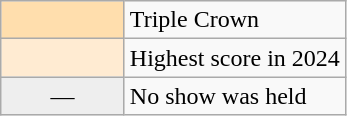<table class="wikitable">
<tr>
<td width="75px" style="background:navajowhite; font-weight:old"></td>
<td>Triple Crown</td>
</tr>
<tr>
<td width="75px" style="background:#FFEBD2"></td>
<td>Highest score in 2024</td>
</tr>
<tr>
<td width="75px" style="background:#EEE; text-align:center">—</td>
<td>No show was held</td>
</tr>
</table>
